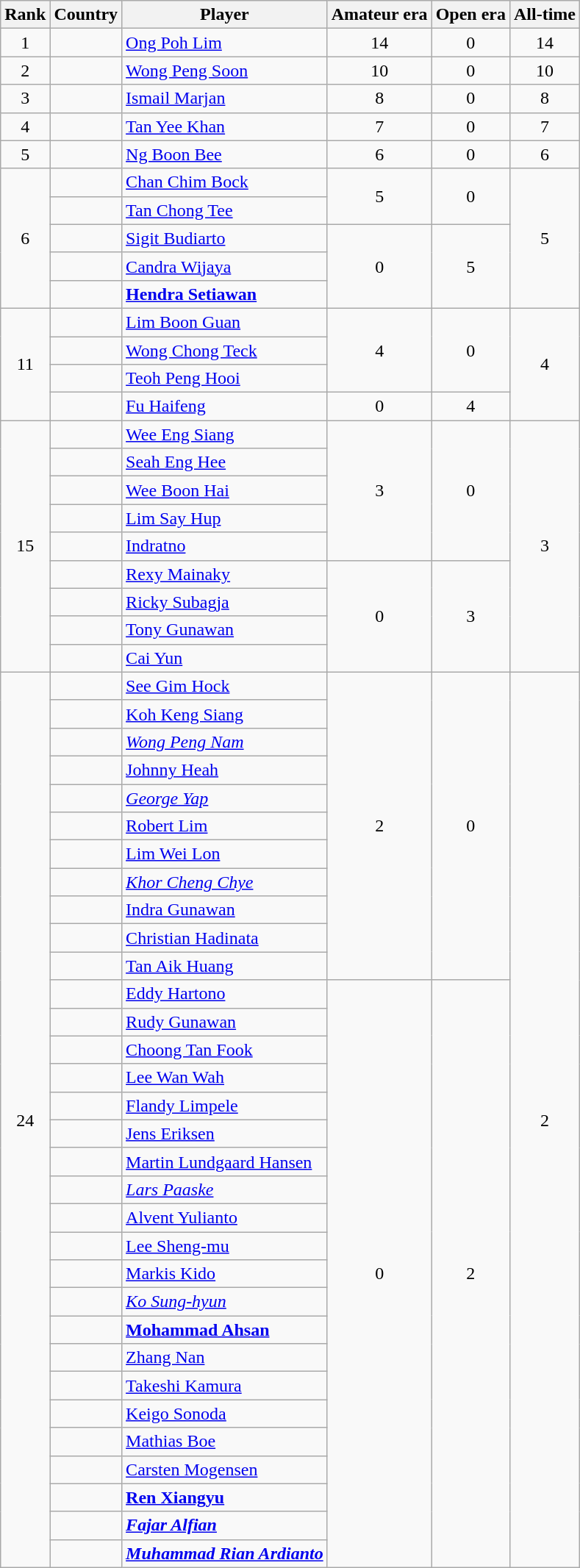<table class="wikitable sortable">
<tr>
<th>Rank</th>
<th>Country</th>
<th>Player</th>
<th>Amateur era</th>
<th>Open era</th>
<th>All-time</th>
</tr>
<tr>
<td align=center>1</td>
<td></td>
<td><a href='#'>Ong Poh Lim</a></td>
<td align=center>14</td>
<td align=center>0</td>
<td align=center>14</td>
</tr>
<tr>
<td align=center>2</td>
<td></td>
<td><a href='#'>Wong Peng Soon</a></td>
<td align=center>10</td>
<td align=center>0</td>
<td align=center>10</td>
</tr>
<tr>
<td align=center>3</td>
<td></td>
<td><a href='#'>Ismail Marjan</a></td>
<td align=center>8</td>
<td align=center>0</td>
<td align=center>8</td>
</tr>
<tr>
<td align=center>4</td>
<td></td>
<td><a href='#'>Tan Yee Khan</a></td>
<td align=center>7</td>
<td align=center>0</td>
<td align=center>7</td>
</tr>
<tr>
<td align=center>5</td>
<td></td>
<td><a href='#'>Ng Boon Bee</a></td>
<td align=center>6</td>
<td align=center>0</td>
<td align=center>6</td>
</tr>
<tr>
<td rowspan=5 align=center>6</td>
<td></td>
<td><a href='#'>Chan Chim Bock</a></td>
<td rowspan=2 align=center>5</td>
<td rowspan=2 align=center>0</td>
<td rowspan=5 align=center>5</td>
</tr>
<tr>
<td></td>
<td><a href='#'>Tan Chong Tee</a></td>
</tr>
<tr>
<td></td>
<td><a href='#'>Sigit Budiarto</a></td>
<td rowspan=3 align=center>0</td>
<td rowspan=3 align=center>5</td>
</tr>
<tr>
<td></td>
<td><a href='#'>Candra Wijaya</a></td>
</tr>
<tr>
<td></td>
<td><strong><a href='#'>Hendra Setiawan</a></strong></td>
</tr>
<tr>
<td rowspan=4 align=center>11</td>
<td></td>
<td><a href='#'>Lim Boon Guan</a></td>
<td rowspan=3 align=center>4</td>
<td rowspan=3 align=center>0</td>
<td rowspan=4 align=center>4</td>
</tr>
<tr>
<td></td>
<td><a href='#'>Wong Chong Teck</a></td>
</tr>
<tr>
<td></td>
<td><a href='#'>Teoh Peng Hooi</a></td>
</tr>
<tr>
<td></td>
<td><a href='#'>Fu Haifeng</a></td>
<td align=center>0</td>
<td align=center>4</td>
</tr>
<tr>
<td rowspan=9 align=center>15</td>
<td></td>
<td><a href='#'>Wee Eng Siang</a></td>
<td rowspan=5 align=center>3</td>
<td rowspan=5 align=center>0</td>
<td rowspan=9 align=center>3</td>
</tr>
<tr>
<td></td>
<td><a href='#'>Seah Eng Hee</a></td>
</tr>
<tr>
<td></td>
<td><a href='#'>Wee Boon Hai</a></td>
</tr>
<tr>
<td></td>
<td><a href='#'>Lim Say Hup</a></td>
</tr>
<tr>
<td></td>
<td><a href='#'>Indratno</a></td>
</tr>
<tr>
<td></td>
<td><a href='#'>Rexy Mainaky</a></td>
<td rowspan=4 align=center>0</td>
<td rowspan=4 align=center>3</td>
</tr>
<tr>
<td></td>
<td><a href='#'>Ricky Subagja</a></td>
</tr>
<tr>
<td></td>
<td><a href='#'>Tony Gunawan</a></td>
</tr>
<tr>
<td></td>
<td><a href='#'>Cai Yun</a></td>
</tr>
<tr>
<td rowspan=32 align=center>24</td>
<td></td>
<td><a href='#'>See Gim Hock</a></td>
<td rowspan=11 align=center>2</td>
<td rowspan=11 align=center>0</td>
<td rowspan=32 align=center>2</td>
</tr>
<tr>
<td></td>
<td><a href='#'>Koh Keng Siang</a></td>
</tr>
<tr>
<td></td>
<td><em><a href='#'>Wong Peng Nam</a></em></td>
</tr>
<tr>
<td></td>
<td><a href='#'>Johnny Heah</a></td>
</tr>
<tr>
<td></td>
<td><em><a href='#'>George Yap</a></em></td>
</tr>
<tr>
<td></td>
<td><a href='#'>Robert Lim</a></td>
</tr>
<tr>
<td></td>
<td><a href='#'>Lim Wei Lon</a></td>
</tr>
<tr>
<td></td>
<td><em><a href='#'>Khor Cheng Chye</a></em></td>
</tr>
<tr>
<td></td>
<td><a href='#'>Indra Gunawan</a></td>
</tr>
<tr>
<td></td>
<td><a href='#'>Christian Hadinata</a></td>
</tr>
<tr>
<td></td>
<td><a href='#'>Tan Aik Huang</a></td>
</tr>
<tr>
<td></td>
<td><a href='#'>Eddy Hartono</a></td>
<td rowspan=21 align=center>0</td>
<td rowspan=21 align=center>2</td>
</tr>
<tr>
<td></td>
<td><a href='#'>Rudy Gunawan</a></td>
</tr>
<tr>
<td></td>
<td><a href='#'>Choong Tan Fook</a></td>
</tr>
<tr>
<td></td>
<td><a href='#'>Lee Wan Wah</a></td>
</tr>
<tr>
<td><br></td>
<td><a href='#'>Flandy Limpele</a></td>
</tr>
<tr>
<td></td>
<td><a href='#'>Jens Eriksen</a></td>
</tr>
<tr>
<td></td>
<td><a href='#'>Martin Lundgaard Hansen</a></td>
</tr>
<tr>
<td></td>
<td><em><a href='#'>Lars Paaske</a></em></td>
</tr>
<tr>
<td></td>
<td><a href='#'>Alvent Yulianto</a></td>
</tr>
<tr>
<td></td>
<td><a href='#'>Lee Sheng-mu</a></td>
</tr>
<tr>
<td></td>
<td><a href='#'>Markis Kido</a></td>
</tr>
<tr>
<td></td>
<td><em><a href='#'>Ko Sung-hyun</a></em></td>
</tr>
<tr>
<td></td>
<td><strong><a href='#'>Mohammad Ahsan</a></strong></td>
</tr>
<tr>
<td></td>
<td><a href='#'>Zhang Nan</a></td>
</tr>
<tr>
<td></td>
<td><a href='#'>Takeshi Kamura</a></td>
</tr>
<tr>
<td></td>
<td><a href='#'>Keigo Sonoda</a></td>
</tr>
<tr>
<td></td>
<td><a href='#'>Mathias Boe</a></td>
</tr>
<tr>
<td></td>
<td><a href='#'>Carsten Mogensen</a></td>
</tr>
<tr>
<td></td>
<td><strong><a href='#'>Ren Xiangyu</a></strong></td>
</tr>
<tr>
<td></td>
<td><strong><em><a href='#'>Fajar Alfian</a></em></strong></td>
</tr>
<tr>
<td></td>
<td><strong><em><a href='#'>Muhammad Rian Ardianto</a></em></strong></td>
</tr>
</table>
